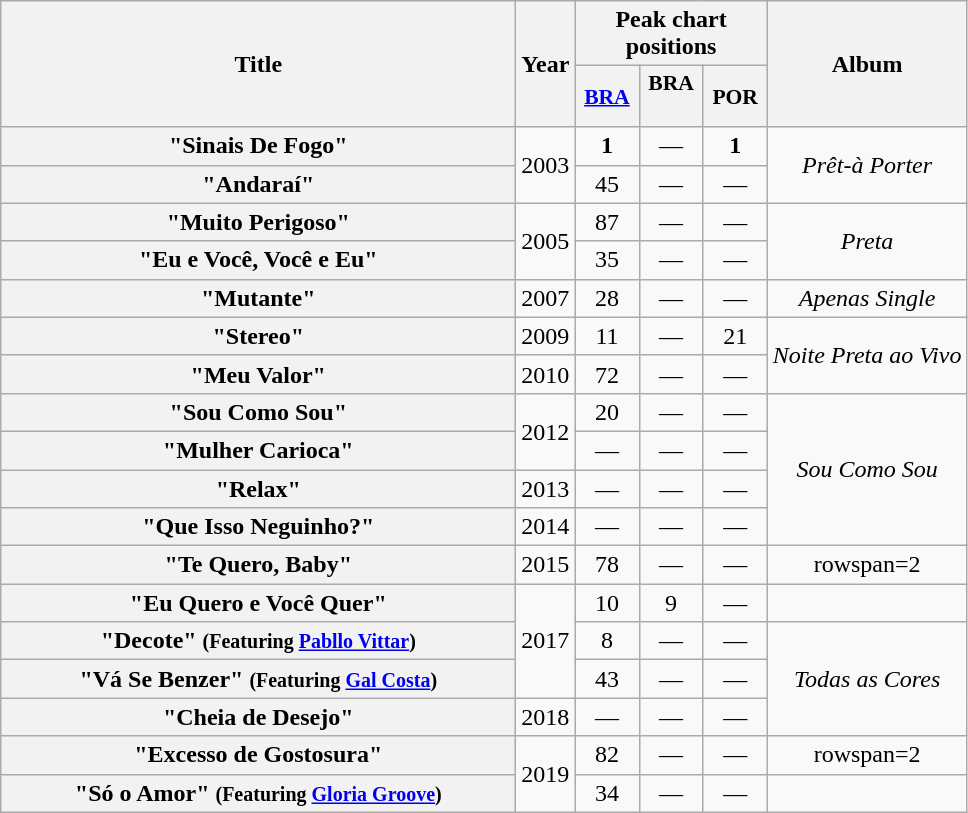<table class="wikitable plainrowheaders" style="text-align:center;">
<tr>
<th scope="col" rowspan="2" style="width:21em;">Title</th>
<th scope="col" rowspan="2">Year</th>
<th scope="col" colspan="3">Peak chart positions</th>
<th scope="col" rowspan="2">Album</th>
</tr>
<tr>
<th scope="col" style="width:2.5em;font-size:90%;"><a href='#'>BRA</a></th>
<th scope="col" style="width:2.5em;font-size:90%;">BRA<br><small></small><br></th>
<th scope="col" style="width:2.5em;font-size:90%;">POR</th>
</tr>
<tr>
<th scope="row">"Sinais De Fogo"</th>
<td rowspan=2>2003</td>
<td><strong>1</strong></td>
<td>—</td>
<td><strong>1</strong></td>
<td rowspan=2><em>Prêt-à Porter</em></td>
</tr>
<tr>
<th scope="row">"Andaraí"</th>
<td>45</td>
<td>—</td>
<td>—</td>
</tr>
<tr>
<th scope="row">"Muito Perigoso"</th>
<td rowspan=2>2005</td>
<td>87</td>
<td>—</td>
<td>—</td>
<td rowspan=2><em>Preta</em></td>
</tr>
<tr>
<th scope="row">"Eu e Você, Você e Eu"</th>
<td>35</td>
<td>—</td>
<td>—</td>
</tr>
<tr>
<th scope="row">"Mutante"</th>
<td>2007</td>
<td>28</td>
<td>—</td>
<td>—</td>
<td rowspan=1><em>Apenas Single</em></td>
</tr>
<tr>
<th scope="row">"Stereo"</th>
<td>2009</td>
<td>11</td>
<td>—</td>
<td>21</td>
<td rowspan=2><em>Noite Preta ao Vivo</em></td>
</tr>
<tr>
<th scope="row">"Meu Valor"</th>
<td>2010</td>
<td>72</td>
<td>—</td>
<td>—</td>
</tr>
<tr>
<th scope="row">"Sou Como Sou"</th>
<td rowspan=2>2012</td>
<td>20</td>
<td>—</td>
<td>—</td>
<td rowspan=4><em>Sou Como Sou</em></td>
</tr>
<tr>
<th scope="row">"Mulher Carioca"</th>
<td>—</td>
<td>—</td>
<td>—</td>
</tr>
<tr>
<th scope="row">"Relax"</th>
<td>2013</td>
<td>—</td>
<td>—</td>
<td>—</td>
</tr>
<tr>
<th scope="row">"Que Isso Neguinho?"</th>
<td>2014</td>
<td>—</td>
<td>—</td>
<td>—</td>
</tr>
<tr>
<th scope="row">"Te Quero, Baby"</th>
<td>2015</td>
<td>78</td>
<td>—</td>
<td>—</td>
<td>rowspan=2 </td>
</tr>
<tr>
<th scope="row">"Eu Quero e Você Quer"</th>
<td rowspan=3>2017</td>
<td>10</td>
<td>9</td>
<td>—</td>
</tr>
<tr>
<th scope="row">"Decote" <small>(Featuring <a href='#'>Pabllo Vittar</a>)</small></th>
<td>8</td>
<td>—</td>
<td>—</td>
<td rowspan=3><em>Todas as Cores</em></td>
</tr>
<tr>
<th scope="row">"Vá Se Benzer" <small>(Featuring <a href='#'>Gal Costa</a>)</small></th>
<td>43</td>
<td>—</td>
<td>—</td>
</tr>
<tr>
<th scope="row">"Cheia de Desejo"</th>
<td rowspan=1>2018</td>
<td>—</td>
<td>—</td>
<td>—</td>
</tr>
<tr>
<th scope="row">"Excesso de Gostosura"</th>
<td rowspan=2>2019</td>
<td>82</td>
<td>—</td>
<td>—</td>
<td>rowspan=2 </td>
</tr>
<tr>
<th scope="row">"Só o Amor" <small>(Featuring <a href='#'>Gloria Groove</a>)</small></th>
<td>34</td>
<td>—</td>
<td>—</td>
</tr>
</table>
